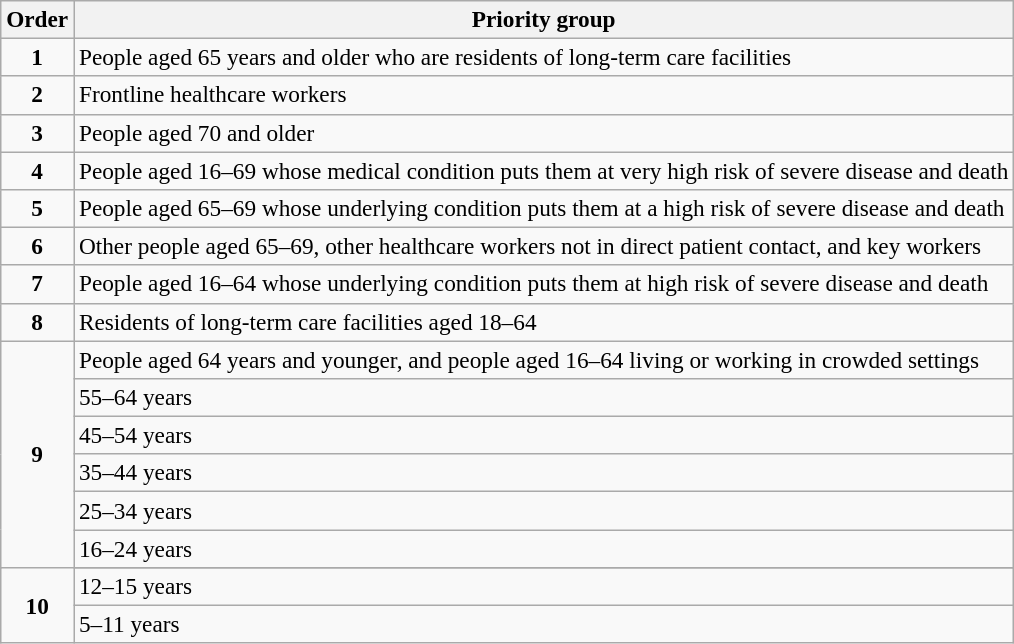<table class="wikitable" style="text-align:left; font-size:97%">
<tr>
<th>Order</th>
<th>Priority group</th>
</tr>
<tr>
<td style="text-align:center;"><strong>1</strong></td>
<td>People aged 65 years and older who are residents of long-term care facilities</td>
</tr>
<tr>
<td style="text-align:center;"><strong>2</strong></td>
<td>Frontline healthcare workers</td>
</tr>
<tr>
<td style="text-align:center;"><strong>3</strong></td>
<td>People aged 70 and older</td>
</tr>
<tr>
<td style="text-align:center;"><strong>4</strong></td>
<td>People aged 16–69 whose medical condition puts them at very high risk of severe disease and death</td>
</tr>
<tr>
<td style="text-align:center;"><strong>5</strong></td>
<td>People aged 65–69 whose underlying condition puts them at a high risk of severe disease and death</td>
</tr>
<tr>
<td style="text-align:center;"><strong>6</strong></td>
<td>Other people aged 65–69, other healthcare workers not in direct patient contact, and key workers</td>
</tr>
<tr>
<td style="text-align:center;"><strong>7</strong></td>
<td>People aged 16–64 whose underlying condition puts them at high risk of severe disease and death</td>
</tr>
<tr>
<td style="text-align:center;"><strong>8</strong></td>
<td>Residents of long-term care facilities aged 18–64</td>
</tr>
<tr>
<td rowspan="6" style="text-align:center;"><strong>9</strong></td>
<td>People aged 64 years and younger, and people aged 16–64 living or working in crowded settings</td>
</tr>
<tr>
<td>55–64 years</td>
</tr>
<tr>
<td>45–54 years</td>
</tr>
<tr>
<td>35–44 years</td>
</tr>
<tr>
<td>25–34 years</td>
</tr>
<tr>
<td>16–24 years</td>
</tr>
<tr>
<td rowspan="3" style="text-align:center;"><strong>10</strong></td>
</tr>
<tr>
<td>12–15 years</td>
</tr>
<tr>
<td>5–11 years</td>
</tr>
</table>
